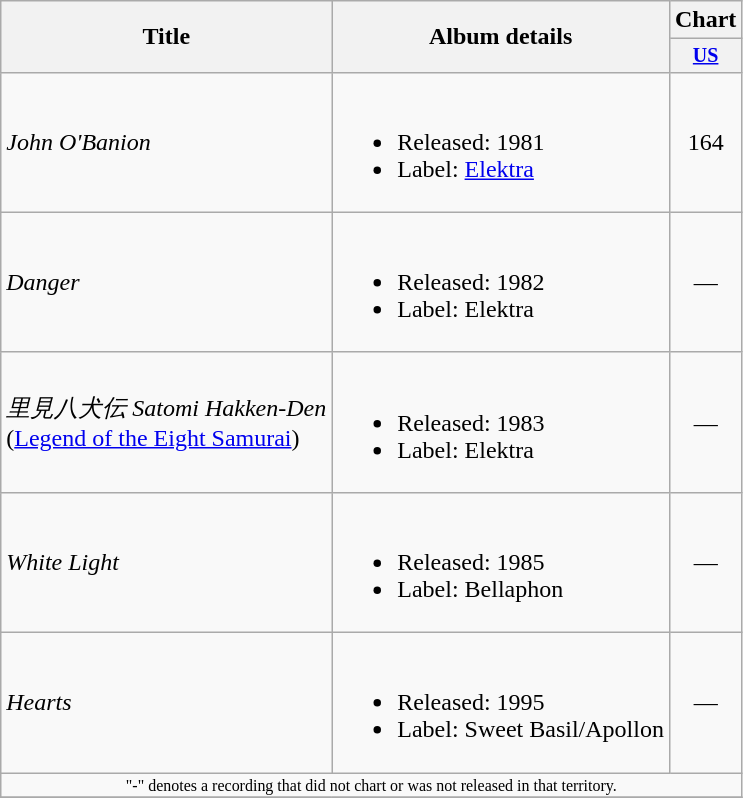<table Class = "wikitable">
<tr>
<th rowspan = "2">Title</th>
<th rowspan = "2">Album details</th>
<th colspan = "1">Chart</th>
</tr>
<tr Style = "font-size: smaller;">
<th><a href='#'>US</a></th>
</tr>
<tr>
<td rowspan="1"><em>John O'Banion</em></td>
<td><br><ul><li>Released: 1981</li><li>Label: <a href='#'>Elektra</a></li></ul></td>
<td align = "center">164</td>
</tr>
<tr>
<td rowspan="1"><em>Danger</em></td>
<td><br><ul><li>Released: 1982</li><li>Label: Elektra</li></ul></td>
<td align = "center">—</td>
</tr>
<tr>
<td rowspan="1"><em>里見八犬伝 Satomi Hakken-Den</em><br>(<a href='#'>Legend of the Eight Samurai</a>)</td>
<td><br><ul><li>Released: 1983</li><li>Label: Elektra</li></ul></td>
<td align = "center">—</td>
</tr>
<tr>
<td rowspan="1"><em>White Light</em></td>
<td><br><ul><li>Released: 1985</li><li>Label: Bellaphon</li></ul></td>
<td align = "center">—</td>
</tr>
<tr>
<td rowspan="1"><em>Hearts</em></td>
<td><br><ul><li>Released: 1995</li><li>Label: Sweet Basil/Apollon</li></ul></td>
<td align = "center">—</td>
</tr>
<tr>
<td align = "center" colspan = "16" style = "font-size: 8pt">"-" denotes a recording that did not chart or was not released in that territory.</td>
</tr>
<tr>
</tr>
</table>
